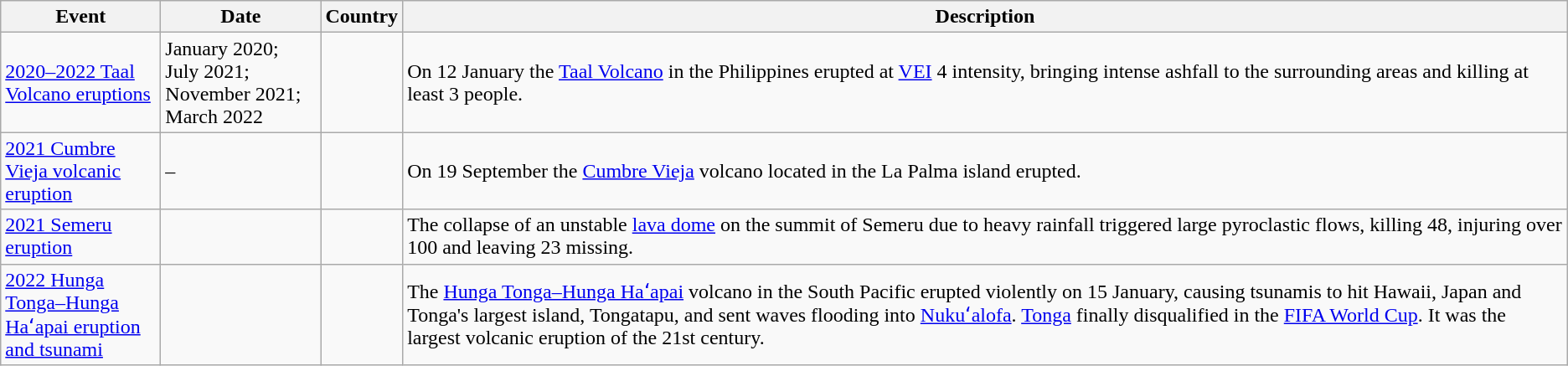<table class="wikitable mw-collapsible sortable">
<tr>
<th style="width:120px;">Event</th>
<th style="width:120px;">Date</th>
<th>Country</th>
<th>Description</th>
</tr>
<tr>
<td><a href='#'>2020–2022 Taal Volcano eruptions</a></td>
<td>January 2020; July 2021; November 2021; March 2022</td>
<td></td>
<td>On 12 January the <a href='#'>Taal Volcano</a> in the Philippines erupted at <a href='#'>VEI</a> 4 intensity, bringing intense ashfall to the surrounding areas and killing at least 3 people.</td>
</tr>
<tr>
<td><a href='#'>2021 Cumbre Vieja volcanic eruption</a></td>
<td> – </td>
<td></td>
<td>On 19 September the <a href='#'>Cumbre Vieja</a> volcano located in the La Palma island erupted.</td>
</tr>
<tr>
<td><a href='#'>2021 Semeru eruption</a></td>
<td></td>
<td></td>
<td>The collapse of an unstable <a href='#'>lava dome</a> on the summit of Semeru due to heavy rainfall triggered large pyroclastic flows, killing 48, injuring over 100 and leaving 23 missing.</td>
</tr>
<tr>
<td><a href='#'>2022 Hunga Tonga–Hunga Haʻapai eruption and tsunami</a></td>
<td></td>
<td></td>
<td>The <a href='#'>Hunga Tonga–Hunga Haʻapai</a> volcano in the South Pacific erupted violently on 15 January, causing tsunamis to hit Hawaii, Japan and Tonga's largest island, Tongatapu, and sent waves flooding into <a href='#'>Nukuʻalofa</a>. <a href='#'>Tonga</a> finally disqualified in the <a href='#'>FIFA World Cup</a>. It was the largest volcanic eruption of the 21st century.</td>
</tr>
</table>
